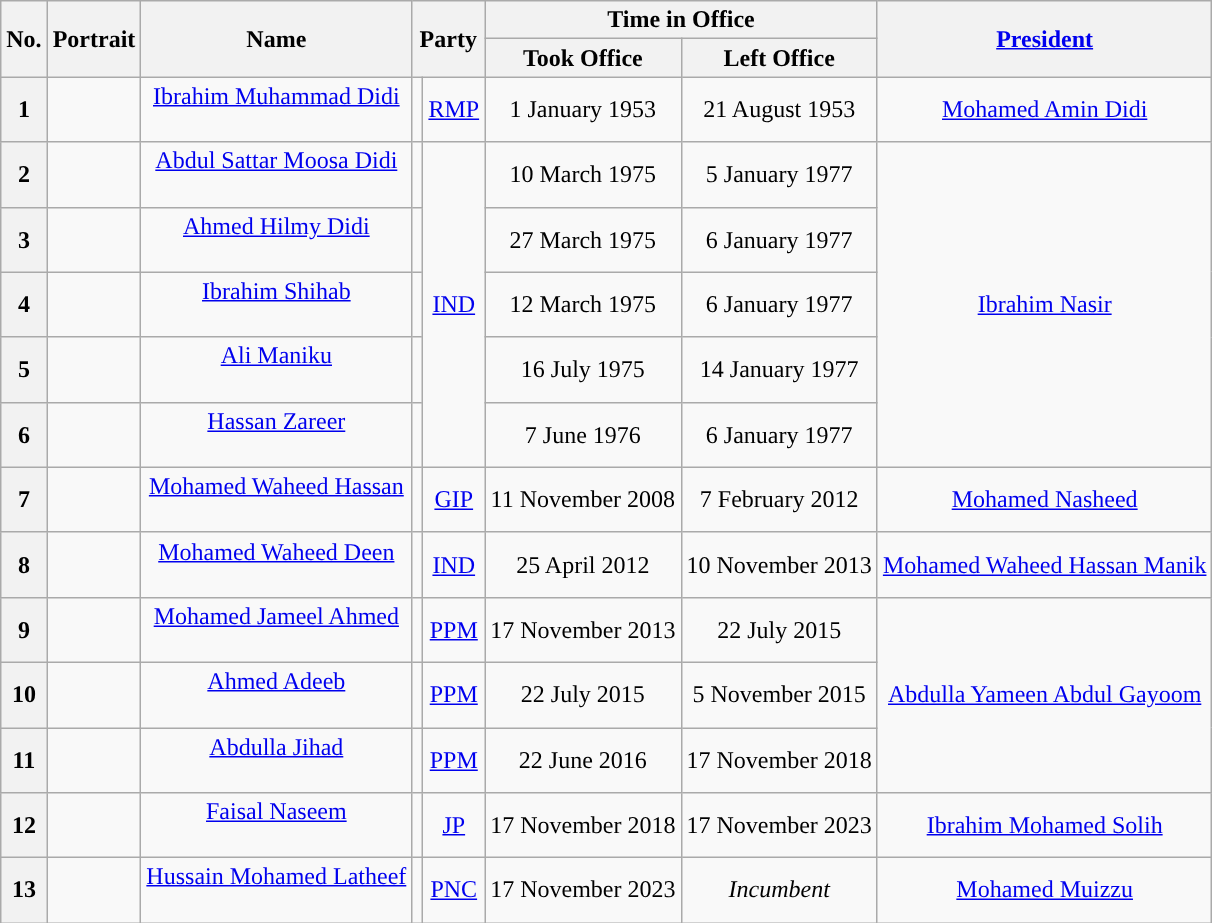<table class="wikitable sortable sticky-header-multi" style=text-align:center;>
<tr>
<th rowspan="2">No.</th>
<th class=unsortable rowspan="2">Portrait</th>
<th rowspan="2">Name<br></th>
<th colspan="2" rowspan="2">Party</th>
<th class=unsortable colspan="2">Time in Office</th>
<th class=unsortable rowspan="2"><a href='#'>President</a></th>
</tr>
<tr>
<th class=unsortable>Took Office</th>
<th class=unsortable>Left Office</th>
</tr>
<tr>
<th scope=row>1</th>
<td></td>
<td><a href='#'>Ibrahim Muhammad Didi</a><br><br></td>
<td style="background-color:"></td>
<td><a href='#'>RMP</a></td>
<td>1 January 1953</td>
<td>21 August 1953</td>
<td><a href='#'>Mohamed Amin Didi</a></td>
</tr>
<tr>
<th scope=row>2</th>
<td></td>
<td><a href='#'>Abdul Sattar Moosa Didi</a><br><br></td>
<td style="background:"></td>
<td rowspan="5"><a href='#'>IND</a></td>
<td>10 March 1975</td>
<td>5 January 1977</td>
<td rowspan="5"><a href='#'>Ibrahim Nasir</a></td>
</tr>
<tr>
<th scope=row>3</th>
<td></td>
<td><a href='#'>Ahmed Hilmy Didi</a><br><br></td>
<td style="background:"></td>
<td>27 March 1975</td>
<td>6 January 1977</td>
</tr>
<tr>
<th scope=row>4</th>
<td></td>
<td><a href='#'>Ibrahim Shihab</a><br><br></td>
<td style="background:"></td>
<td>12 March 1975</td>
<td>6 January 1977</td>
</tr>
<tr>
<th scope=row>5</th>
<td></td>
<td><a href='#'>Ali Maniku</a><br><br></td>
<td style="background:"></td>
<td>16 July 1975</td>
<td>14 January 1977</td>
</tr>
<tr>
<th scope=row>6</th>
<td></td>
<td><a href='#'>Hassan Zareer</a><br><br></td>
<td style="background:"></td>
<td>7 June 1976</td>
<td>6 January 1977</td>
</tr>
<tr>
<th scope=row>7</th>
<td></td>
<td><a href='#'>Mohamed Waheed Hassan</a><br><br></td>
<td style="background:"></td>
<td><a href='#'>GIP</a></td>
<td>11 November 2008</td>
<td>7 February 2012</td>
<td><a href='#'>Mohamed Nasheed</a></td>
</tr>
<tr>
<th scope=row>8</th>
<td></td>
<td><a href='#'>Mohamed Waheed Deen</a><br><br></td>
<td style="background:"></td>
<td><a href='#'>IND</a></td>
<td>25 April 2012</td>
<td>10 November 2013</td>
<td><a href='#'>Mohamed Waheed Hassan Manik</a></td>
</tr>
<tr>
<th scope=row>9</th>
<td></td>
<td><a href='#'>Mohamed Jameel Ahmed</a><br><br></td>
<td style="background:"></td>
<td><a href='#'>PPM</a></td>
<td>17 November 2013</td>
<td>22 July 2015</td>
<td rowspan="3"><a href='#'>Abdulla Yameen Abdul Gayoom</a></td>
</tr>
<tr>
<th scope=row>10</th>
<td></td>
<td><a href='#'>Ahmed Adeeb</a><br><br></td>
<td style="background:"></td>
<td><a href='#'>PPM</a></td>
<td>22 July 2015</td>
<td>5 November 2015</td>
</tr>
<tr>
<th scope=row>11</th>
<td></td>
<td><a href='#'>Abdulla Jihad</a><br><br></td>
<td style="background:"></td>
<td><a href='#'>PPM</a></td>
<td>22 June 2016</td>
<td>17 November 2018</td>
</tr>
<tr>
<th scope=row>12</th>
<td></td>
<td><a href='#'>Faisal Naseem</a><br><br></td>
<td style="background:"></td>
<td><a href='#'>JP</a></td>
<td>17 November 2018</td>
<td>17 November 2023</td>
<td><a href='#'>Ibrahim Mohamed Solih</a></td>
</tr>
<tr>
<th scope=row>13</th>
<td></td>
<td><a href='#'>Hussain Mohamed Latheef</a><br><br></td>
<td style="background:"></td>
<td><a href='#'>PNC</a></td>
<td>17 November 2023</td>
<td><em>Incumbent</em></td>
<td><a href='#'>Mohamed Muizzu</a></td>
</tr>
</table>
